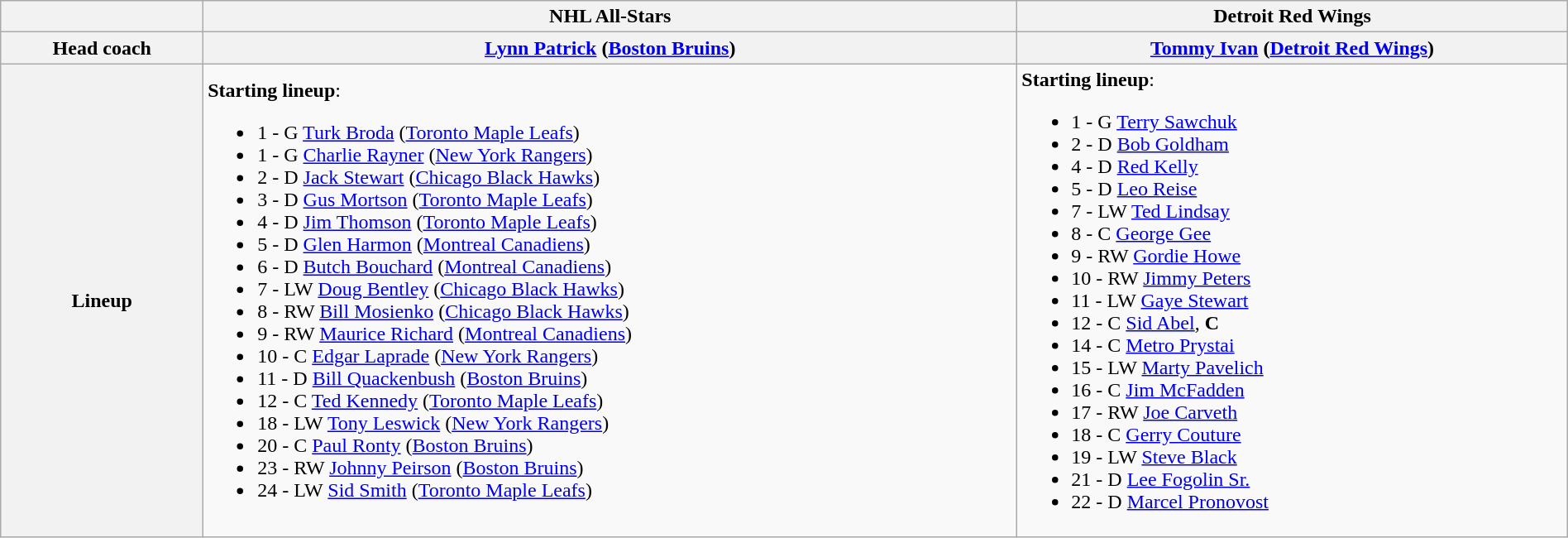<table class="wikitable" style="width:100%">
<tr>
<th></th>
<th>NHL All-Stars</th>
<th>Detroit Red Wings</th>
</tr>
<tr>
<th>Head coach</th>
<th><a href='#'>Lynn Patrick</a> (<a href='#'>Boston Bruins</a>)</th>
<th><a href='#'>Tommy Ivan</a> (<a href='#'>Detroit Red Wings</a>)</th>
</tr>
<tr>
<th>Lineup</th>
<td><strong>Starting lineup</strong>:<br><ul><li>1 - G <a href='#'>Turk Broda</a> (<a href='#'>Toronto Maple Leafs</a>)</li><li>1 - G <a href='#'>Charlie Rayner</a> (<a href='#'>New York Rangers</a>)</li><li>2 - D <a href='#'>Jack Stewart</a> (<a href='#'>Chicago Black Hawks</a>)</li><li>3 - D <a href='#'>Gus Mortson</a> (<a href='#'>Toronto Maple Leafs</a>)</li><li>4 - D <a href='#'>Jim Thomson</a> (<a href='#'>Toronto Maple Leafs</a>)</li><li>5 - D <a href='#'>Glen Harmon</a> (<a href='#'>Montreal Canadiens</a>)</li><li>6 - D <a href='#'>Butch Bouchard</a> (<a href='#'>Montreal Canadiens</a>)</li><li>7 - LW <a href='#'>Doug Bentley</a> (<a href='#'>Chicago Black Hawks</a>)</li><li>8 - RW <a href='#'>Bill Mosienko</a> (<a href='#'>Chicago Black Hawks</a>)</li><li>9 - RW <a href='#'>Maurice Richard</a> (<a href='#'>Montreal Canadiens</a>)</li><li>10 - C <a href='#'>Edgar Laprade</a> (<a href='#'>New York Rangers</a>)</li><li>11 - D <a href='#'>Bill Quackenbush</a> (<a href='#'>Boston Bruins</a>)</li><li>12 - C <a href='#'>Ted Kennedy</a> (<a href='#'>Toronto Maple Leafs</a>)</li><li>18 - LW <a href='#'>Tony Leswick</a> (<a href='#'>New York Rangers</a>)</li><li>20 - C <a href='#'>Paul Ronty</a> (<a href='#'>Boston Bruins</a>)</li><li>23 - RW <a href='#'>Johnny Peirson</a> (<a href='#'>Boston Bruins</a>)</li><li>24 - LW <a href='#'>Sid Smith</a> (<a href='#'>Toronto Maple Leafs</a>)</li></ul></td>
<td><strong>Starting lineup</strong>:<br><ul><li>1 - G <a href='#'>Terry Sawchuk</a></li><li>2 - D <a href='#'>Bob Goldham</a></li><li>4 - D <a href='#'>Red Kelly</a></li><li>5 - D <a href='#'>Leo Reise</a></li><li>7 - LW <a href='#'>Ted Lindsay</a></li><li>8 - C <a href='#'>George Gee</a></li><li>9 - RW <a href='#'>Gordie Howe</a></li><li>10 - RW <a href='#'>Jimmy Peters</a></li><li>11 - LW <a href='#'>Gaye Stewart</a></li><li>12 - C <a href='#'>Sid Abel</a>, <strong>C</strong></li><li>14 - C <a href='#'>Metro Prystai</a></li><li>15 - LW <a href='#'>Marty Pavelich</a></li><li>16 - C <a href='#'>Jim McFadden</a></li><li>17 - RW <a href='#'>Joe Carveth</a></li><li>18 - C <a href='#'>Gerry Couture</a></li><li>19 - LW <a href='#'>Steve Black</a></li><li>21 - D <a href='#'>Lee Fogolin Sr.</a></li><li>22 - D <a href='#'>Marcel Pronovost</a></li></ul></td>
</tr>
</table>
